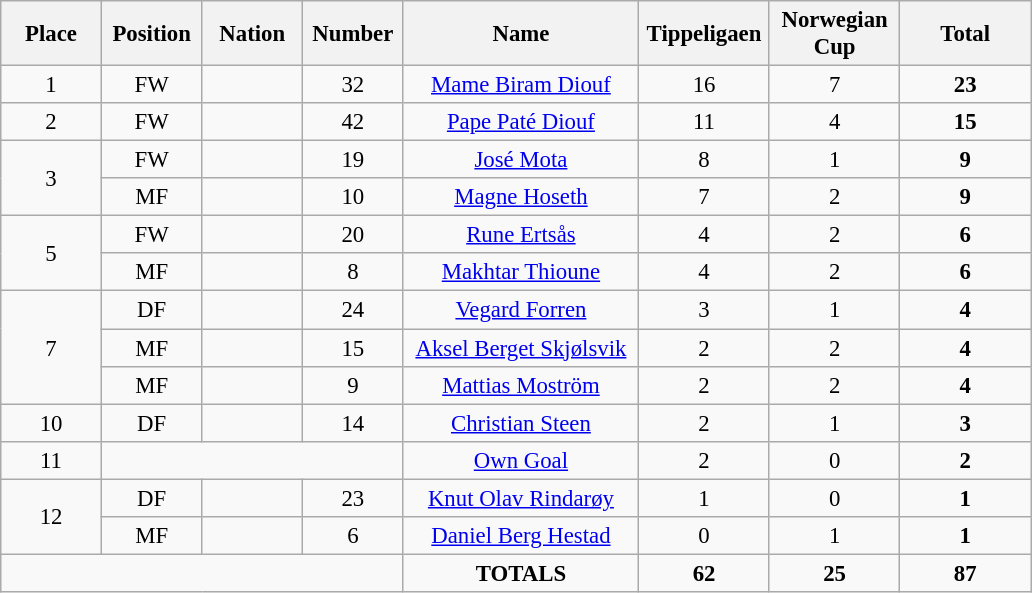<table class="wikitable" style="font-size: 95%; text-align: center;">
<tr>
<th width=60>Place</th>
<th width=60>Position</th>
<th width=60>Nation</th>
<th width=60>Number</th>
<th width=150>Name</th>
<th width=80>Tippeligaen</th>
<th width=80>Norwegian Cup</th>
<th width=80><strong>Total</strong></th>
</tr>
<tr>
<td>1</td>
<td>FW</td>
<td></td>
<td>32</td>
<td><a href='#'>Mame Biram Diouf</a></td>
<td>16</td>
<td>7</td>
<td><strong>23</strong></td>
</tr>
<tr>
<td>2</td>
<td>FW</td>
<td></td>
<td>42</td>
<td><a href='#'>Pape Paté Diouf</a></td>
<td>11</td>
<td>4</td>
<td><strong>15</strong></td>
</tr>
<tr>
<td rowspan="2">3</td>
<td>FW</td>
<td></td>
<td>19</td>
<td><a href='#'>José Mota</a></td>
<td>8</td>
<td>1</td>
<td><strong>9</strong></td>
</tr>
<tr>
<td>MF</td>
<td></td>
<td>10</td>
<td><a href='#'>Magne Hoseth</a></td>
<td>7</td>
<td>2</td>
<td><strong>9</strong></td>
</tr>
<tr>
<td rowspan="2">5</td>
<td>FW</td>
<td></td>
<td>20</td>
<td><a href='#'>Rune Ertsås</a></td>
<td>4</td>
<td>2</td>
<td><strong>6</strong></td>
</tr>
<tr>
<td>MF</td>
<td></td>
<td>8</td>
<td><a href='#'>Makhtar Thioune</a></td>
<td>4</td>
<td>2</td>
<td><strong>6</strong></td>
</tr>
<tr>
<td rowspan="3">7</td>
<td>DF</td>
<td></td>
<td>24</td>
<td><a href='#'>Vegard Forren</a></td>
<td>3</td>
<td>1</td>
<td><strong>4</strong></td>
</tr>
<tr>
<td>MF</td>
<td></td>
<td>15</td>
<td><a href='#'>Aksel Berget Skjølsvik</a></td>
<td>2</td>
<td>2</td>
<td><strong>4</strong></td>
</tr>
<tr>
<td>MF</td>
<td></td>
<td>9</td>
<td><a href='#'>Mattias Moström</a></td>
<td>2</td>
<td>2</td>
<td><strong>4</strong></td>
</tr>
<tr>
<td>10</td>
<td>DF</td>
<td></td>
<td>14</td>
<td><a href='#'>Christian Steen</a></td>
<td>2</td>
<td>1</td>
<td><strong>3</strong></td>
</tr>
<tr>
<td>11</td>
<td colspan="3"></td>
<td><a href='#'>Own Goal</a></td>
<td>2</td>
<td>0</td>
<td><strong>2</strong></td>
</tr>
<tr>
<td rowspan="2">12</td>
<td>DF</td>
<td></td>
<td>23</td>
<td><a href='#'>Knut Olav Rindarøy</a></td>
<td>1</td>
<td>0</td>
<td><strong>1</strong></td>
</tr>
<tr>
<td>MF</td>
<td></td>
<td>6</td>
<td><a href='#'>Daniel Berg Hestad</a></td>
<td>0</td>
<td>1</td>
<td><strong>1</strong></td>
</tr>
<tr>
<td colspan="4"></td>
<td><strong>TOTALS</strong></td>
<td><strong>62</strong></td>
<td><strong>25</strong></td>
<td><strong>87</strong></td>
</tr>
</table>
